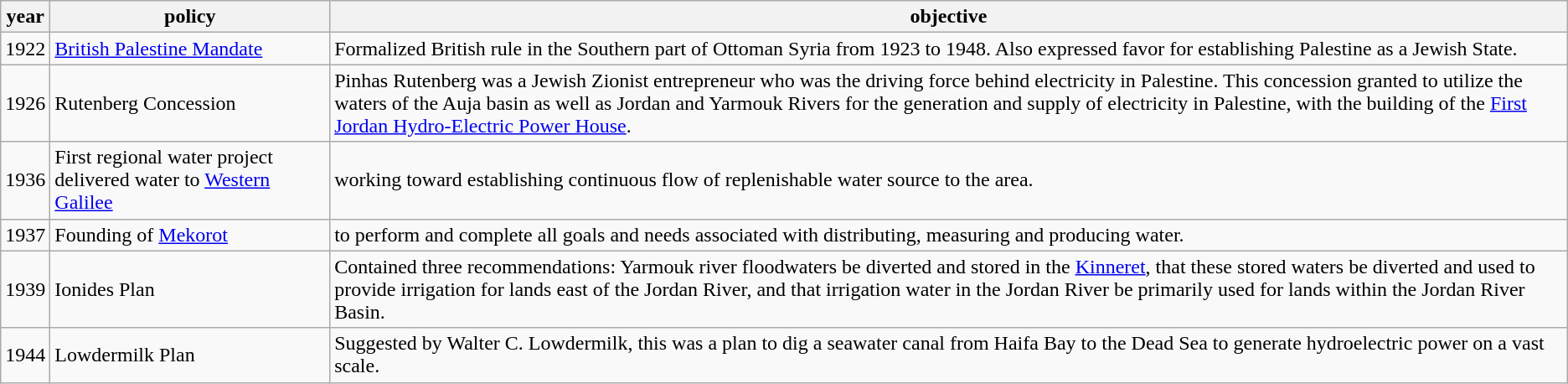<table class="wikitable">
<tr>
<th>year</th>
<th>policy</th>
<th>objective</th>
</tr>
<tr>
<td>1922</td>
<td><a href='#'>British Palestine Mandate</a></td>
<td>Formalized British rule in the Southern part of Ottoman Syria from 1923 to 1948. Also expressed favor for establishing Palestine as a Jewish State.</td>
</tr>
<tr>
<td>1926</td>
<td>Rutenberg Concession</td>
<td>Pinhas Rutenberg was a Jewish Zionist entrepreneur who was the driving force behind electricity in Palestine. This concession granted to utilize the waters of the Auja basin as well as Jordan and Yarmouk Rivers for the generation and supply of electricity in Palestine, with the building of the <a href='#'>First Jordan Hydro-Electric Power House</a>.</td>
</tr>
<tr>
<td>1936</td>
<td>First regional water project delivered water to <a href='#'>Western Galilee</a></td>
<td>working toward establishing continuous flow of replenishable water source to the area.</td>
</tr>
<tr>
<td>1937</td>
<td>Founding of <a href='#'>Mekorot</a></td>
<td>to perform and complete all goals and needs associated with distributing, measuring and producing water.</td>
</tr>
<tr>
<td>1939</td>
<td>Ionides Plan</td>
<td>Contained three recommendations: Yarmouk river floodwaters be diverted and stored in the <a href='#'>Kinneret</a>, that these stored waters be diverted and used to provide irrigation for lands east of the Jordan River, and that irrigation water in the Jordan River be primarily used for lands within the Jordan River Basin.</td>
</tr>
<tr>
<td>1944</td>
<td>Lowdermilk Plan</td>
<td>Suggested by Walter C. Lowdermilk, this was a plan to dig a seawater canal from Haifa Bay to the Dead Sea to generate hydroelectric power on a vast scale.</td>
</tr>
</table>
